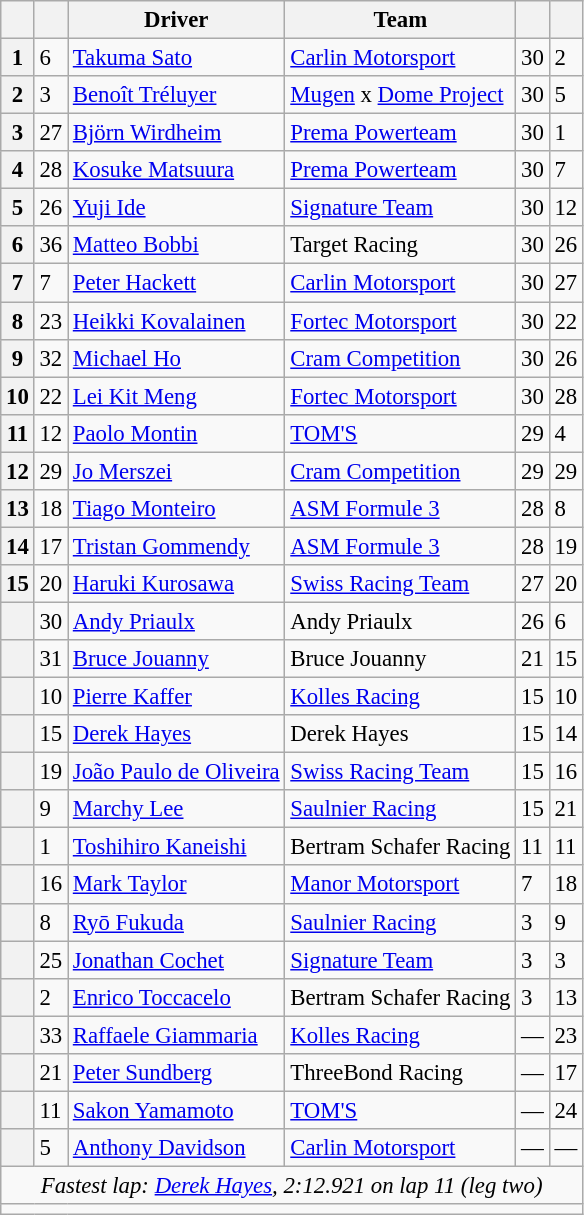<table class="wikitable" style="font-size: 95%;">
<tr>
<th scope="col"></th>
<th scope="col"></th>
<th scope="col">Driver</th>
<th scope="col">Team</th>
<th scope="col"></th>
<th scope="col"></th>
</tr>
<tr>
<th scope="row">1</th>
<td>6</td>
<td> <a href='#'>Takuma Sato</a></td>
<td><a href='#'>Carlin Motorsport</a></td>
<td>30</td>
<td>2</td>
</tr>
<tr>
<th scope="row">2</th>
<td>3</td>
<td> <a href='#'>Benoît Tréluyer</a></td>
<td><a href='#'>Mugen</a> x <a href='#'>Dome Project</a></td>
<td>30</td>
<td>5</td>
</tr>
<tr>
<th scope="row">3</th>
<td>27</td>
<td> <a href='#'>Björn Wirdheim</a></td>
<td><a href='#'>Prema Powerteam</a></td>
<td>30</td>
<td>1</td>
</tr>
<tr>
<th scope="row">4</th>
<td>28</td>
<td> <a href='#'>Kosuke Matsuura</a></td>
<td><a href='#'>Prema Powerteam</a></td>
<td>30</td>
<td>7</td>
</tr>
<tr>
<th scope="row">5</th>
<td>26</td>
<td> <a href='#'>Yuji Ide</a></td>
<td><a href='#'>Signature Team</a></td>
<td>30</td>
<td>12</td>
</tr>
<tr>
<th scope="row">6</th>
<td>36</td>
<td> <a href='#'>Matteo Bobbi</a></td>
<td>Target Racing</td>
<td>30</td>
<td>26</td>
</tr>
<tr>
<th scope="row">7</th>
<td>7</td>
<td> <a href='#'>Peter Hackett</a></td>
<td><a href='#'>Carlin Motorsport</a></td>
<td>30</td>
<td>27</td>
</tr>
<tr>
<th scope="row">8</th>
<td>23</td>
<td> <a href='#'>Heikki Kovalainen</a></td>
<td><a href='#'>Fortec Motorsport</a></td>
<td>30</td>
<td>22</td>
</tr>
<tr>
<th scope="row">9</th>
<td>32</td>
<td> <a href='#'>Michael Ho</a></td>
<td><a href='#'>Cram Competition</a></td>
<td>30</td>
<td>26</td>
</tr>
<tr>
<th scope="row">10</th>
<td>22</td>
<td> <a href='#'>Lei Kit Meng</a></td>
<td><a href='#'>Fortec Motorsport</a></td>
<td>30</td>
<td>28</td>
</tr>
<tr>
<th scope="row">11</th>
<td>12</td>
<td> <a href='#'>Paolo Montin</a></td>
<td><a href='#'>TOM'S</a></td>
<td>29</td>
<td>4</td>
</tr>
<tr>
<th scope="row">12</th>
<td>29</td>
<td> <a href='#'>Jo Merszei</a></td>
<td><a href='#'>Cram Competition</a></td>
<td>29</td>
<td>29</td>
</tr>
<tr>
<th scope="row">13</th>
<td>18</td>
<td> <a href='#'>Tiago Monteiro</a></td>
<td><a href='#'>ASM Formule 3</a></td>
<td>28</td>
<td>8</td>
</tr>
<tr>
<th scope="row">14</th>
<td>17</td>
<td> <a href='#'>Tristan Gommendy</a></td>
<td><a href='#'>ASM Formule 3</a></td>
<td>28</td>
<td>19</td>
</tr>
<tr>
<th scope="row">15</th>
<td>20</td>
<td> <a href='#'>Haruki Kurosawa</a></td>
<td><a href='#'>Swiss Racing Team</a></td>
<td>27</td>
<td>20</td>
</tr>
<tr>
<th scope="row"></th>
<td>30</td>
<td> <a href='#'>Andy Priaulx</a></td>
<td>Andy Priaulx</td>
<td>26</td>
<td>6</td>
</tr>
<tr>
<th scope="row"></th>
<td>31</td>
<td> <a href='#'>Bruce Jouanny</a></td>
<td>Bruce Jouanny</td>
<td>21</td>
<td>15</td>
</tr>
<tr>
<th scope="row"></th>
<td>10</td>
<td> <a href='#'>Pierre Kaffer</a></td>
<td><a href='#'>Kolles Racing</a></td>
<td>15</td>
<td>10</td>
</tr>
<tr>
<th scope="row"></th>
<td>15</td>
<td> <a href='#'>Derek Hayes</a></td>
<td>Derek Hayes</td>
<td>15</td>
<td>14</td>
</tr>
<tr>
<th scope="row"></th>
<td>19</td>
<td> <a href='#'>João Paulo de Oliveira</a></td>
<td><a href='#'>Swiss Racing Team</a></td>
<td>15</td>
<td>16</td>
</tr>
<tr>
<th scope="row"></th>
<td>9</td>
<td> <a href='#'>Marchy Lee</a></td>
<td><a href='#'>Saulnier Racing</a></td>
<td>15</td>
<td>21</td>
</tr>
<tr>
<th scope="row"></th>
<td>1</td>
<td> <a href='#'>Toshihiro Kaneishi</a></td>
<td>Bertram Schafer Racing</td>
<td>11</td>
<td>11</td>
</tr>
<tr>
<th scope="row"></th>
<td>16</td>
<td> <a href='#'>Mark Taylor</a></td>
<td><a href='#'>Manor Motorsport</a></td>
<td>7</td>
<td>18</td>
</tr>
<tr>
<th scope="row"></th>
<td>8</td>
<td> <a href='#'>Ryō Fukuda</a></td>
<td><a href='#'>Saulnier Racing</a></td>
<td>3</td>
<td>9</td>
</tr>
<tr>
<th scope="row"></th>
<td>25</td>
<td> <a href='#'>Jonathan Cochet</a></td>
<td><a href='#'>Signature Team</a></td>
<td>3</td>
<td>3</td>
</tr>
<tr>
<th scope="row"></th>
<td>2</td>
<td> <a href='#'>Enrico Toccacelo</a></td>
<td>Bertram Schafer Racing</td>
<td>3</td>
<td>13</td>
</tr>
<tr>
<th scope="row"></th>
<td>33</td>
<td> <a href='#'>Raffaele Giammaria</a></td>
<td><a href='#'>Kolles Racing</a></td>
<td>—</td>
<td>23</td>
</tr>
<tr>
<th scope="row"></th>
<td>21</td>
<td> <a href='#'>Peter Sundberg</a></td>
<td>ThreeBond Racing</td>
<td>—</td>
<td>17</td>
</tr>
<tr>
<th scope="row"></th>
<td>11</td>
<td> <a href='#'>Sakon Yamamoto</a></td>
<td><a href='#'>TOM'S</a></td>
<td>—</td>
<td>24</td>
</tr>
<tr>
<th scope="row"></th>
<td>5</td>
<td> <a href='#'>Anthony Davidson</a></td>
<td><a href='#'>Carlin Motorsport</a></td>
<td>—</td>
<td>—</td>
</tr>
<tr>
<td colspan="6" align="center"><em>Fastest lap: <a href='#'>Derek Hayes</a>, 2:12.921  on lap 11 (leg two)</em></td>
</tr>
<tr>
<td colspan="6"></td>
</tr>
</table>
